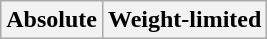<table class=wikitable style=text-align:center>
<tr>
<th>Absolute</th>
<th>Weight-limited</th>
</tr>
</table>
